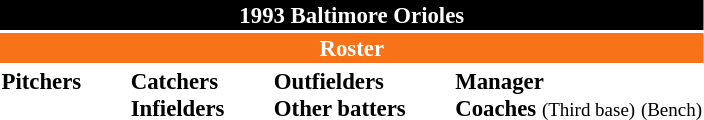<table class="toccolours" style="font-size: 95%;">
<tr>
<th colspan="10" style="background-color: black; color: #FFFFFF; text-align: center;">1993 Baltimore Orioles</th>
</tr>
<tr>
<td colspan="10" style="background-color: #F87217; color: white; text-align: center;"><strong>Roster</strong></td>
</tr>
<tr>
<td valign="top"><strong>Pitchers</strong><br>














</td>
<td width="25px"></td>
<td valign="top"><strong>Catchers</strong><br>


<strong>Infielders</strong>







</td>
<td width="25px"></td>
<td valign="top"><strong>Outfielders</strong><br>










<strong>Other batters</strong>

</td>
<td width="25px"></td>
<td valign="top"><strong>Manager</strong><br>
<strong>Coaches</strong>
</small>
</small>
 <small>(Third base)</small>
</small>
</small>
 <small>(Bench)</small></td>
</tr>
</table>
